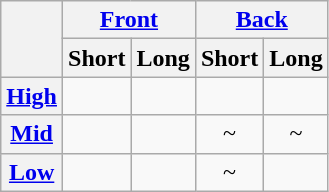<table class="wikitable" style="text-align:center">
<tr>
<th rowspan=2></th>
<th colspan=2><a href='#'>Front</a></th>
<th colspan=2><a href='#'>Back</a></th>
</tr>
<tr>
<th>Short</th>
<th>Long</th>
<th>Short</th>
<th>Long</th>
</tr>
<tr>
<th><a href='#'>High</a></th>
<td> </td>
<td> </td>
<td></td>
<td></td>
</tr>
<tr>
<th><a href='#'>Mid</a></th>
<td></td>
<td> </td>
<td> ~</td>
<td> ~</td>
</tr>
<tr>
<th><a href='#'>Low</a></th>
<td></td>
<td></td>
<td> ~</td>
<td> </td>
</tr>
</table>
